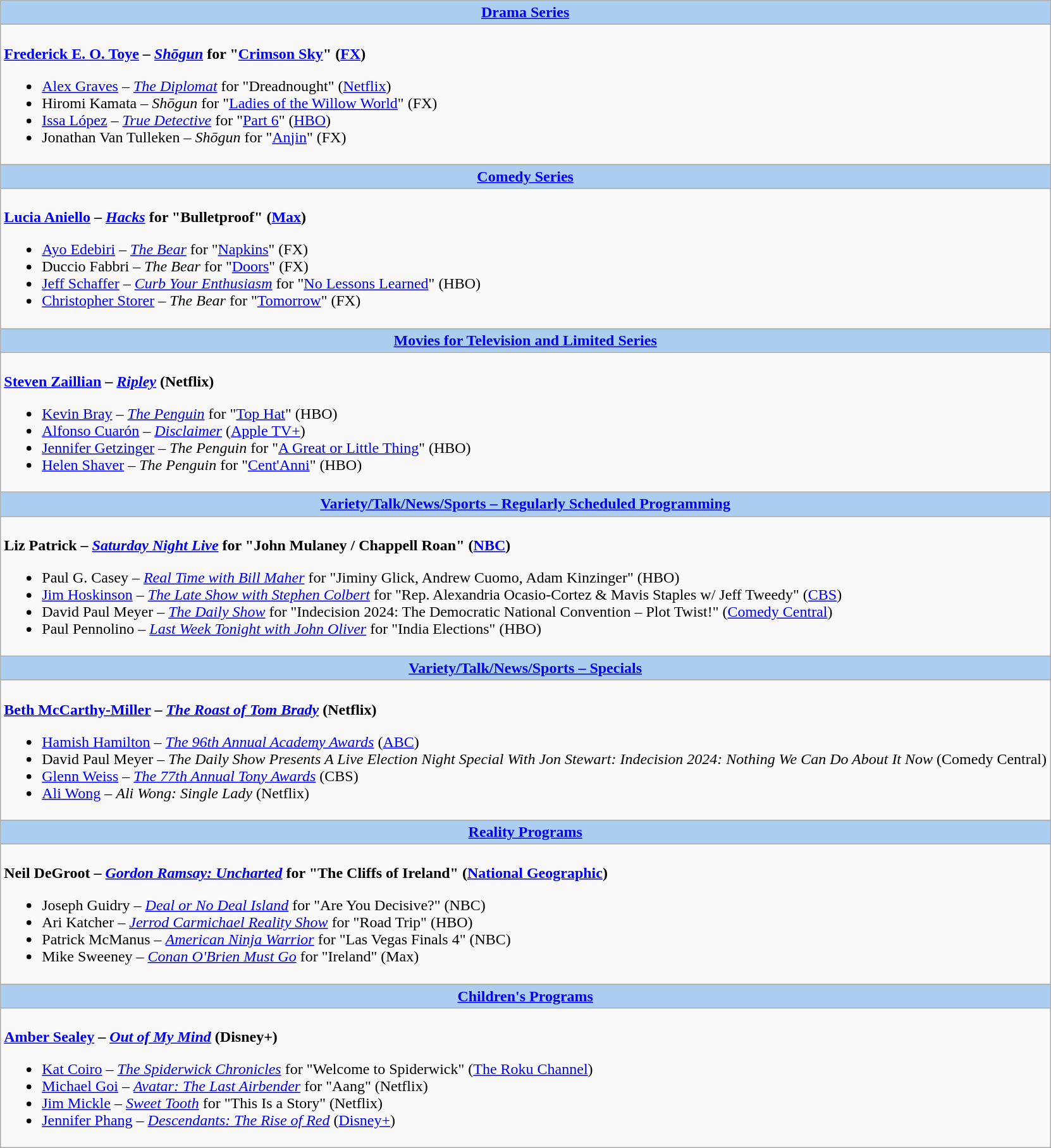<table class=wikitable style="width="100%">
<tr>
<th colspan="2" style="background:#abcdef;"><a href='#'>Drama Series</a></th>
</tr>
<tr>
<td colspan="2" style="vertical-align:top;"><br><strong><a href='#'>Frederick E. O. Toye</a> – <em><a href='#'>Shōgun</a></em> for "<a href='#'>Crimson Sky</a>" (<a href='#'>FX</a>)</strong><ul><li><a href='#'>Alex Graves</a> – <em><a href='#'>The Diplomat</a></em> for "Dreadnought" (<a href='#'>Netflix</a>)</li><li>Hiromi Kamata – <em>Shōgun</em> for "<a href='#'>Ladies of the Willow World</a>" (FX)</li><li><a href='#'>Issa López</a> – <em><a href='#'>True Detective</a></em> for "<a href='#'>Part 6</a>" (<a href='#'>HBO</a>)</li><li>Jonathan Van Tulleken – <em>Shōgun</em> for "<a href='#'>Anjin</a>" (FX)</li></ul></td>
</tr>
<tr>
<th colspan="2" style="background:#abcdef;"><a href='#'>Comedy Series</a></th>
</tr>
<tr>
<td colspan="2" style="vertical-align:top;"><br><strong><a href='#'>Lucia Aniello</a> – <em><a href='#'>Hacks</a></em> for "Bulletproof" (<a href='#'>Max</a>)</strong><ul><li><a href='#'>Ayo Edebiri</a> – <em><a href='#'>The Bear</a></em> for "<a href='#'>Napkins</a>" (FX)</li><li>Duccio Fabbri – <em>The Bear</em> for "<a href='#'>Doors</a>" (FX)</li><li><a href='#'>Jeff Schaffer</a> – <em><a href='#'>Curb Your Enthusiasm</a></em> for "<a href='#'>No Lessons Learned</a>" (HBO)</li><li><a href='#'>Christopher Storer</a> – <em>The Bear</em> for "<a href='#'>Tomorrow</a>" (FX)</li></ul></td>
</tr>
<tr>
<th colspan="2" style="background:#abcdef;"><a href='#'>Movies for Television and Limited Series</a></th>
</tr>
<tr>
<td colspan="2" style="vertical-align:top;"><br><strong><a href='#'>Steven Zaillian</a> – <em><a href='#'>Ripley</a></em> (Netflix)</strong><ul><li><a href='#'>Kevin Bray</a> – <em><a href='#'>The Penguin</a></em> for "<a href='#'>Top Hat</a>" (HBO)</li><li><a href='#'>Alfonso Cuarón</a> – <em><a href='#'>Disclaimer</a></em> (<a href='#'>Apple TV+</a>)</li><li><a href='#'>Jennifer Getzinger</a> – <em>The Penguin</em> for "<a href='#'>A Great or Little Thing</a>" (HBO)</li><li><a href='#'>Helen Shaver</a> – <em>The Penguin</em> for "<a href='#'>Cent'Anni</a>" (HBO)</li></ul></td>
</tr>
<tr>
<th colspan="2" style="background:#abcdef;"><a href='#'>Variety/Talk/News/Sports – Regularly Scheduled Programming</a></th>
</tr>
<tr>
<td colspan="2" style="vertical-align:top;"><br><strong>Liz Patrick – <em><a href='#'>Saturday Night Live</a></em> for "John Mulaney / Chappell Roan" (<a href='#'>NBC</a>)</strong><ul><li>Paul G. Casey – <em><a href='#'>Real Time with Bill Maher</a></em> for "Jiminy Glick, Andrew Cuomo, Adam Kinzinger" (HBO)</li><li><a href='#'>Jim Hoskinson</a> – <em><a href='#'>The Late Show with Stephen Colbert</a></em> for "Rep. Alexandria Ocasio‑Cortez & Mavis Staples w/ Jeff Tweedy" (<a href='#'>CBS</a>)</li><li>David Paul Meyer – <em><a href='#'>The Daily Show</a></em> for "Indecision 2024: The Democratic National Convention – Plot Twist!" (<a href='#'>Comedy Central</a>)</li><li>Paul Pennolino – <em><a href='#'>Last Week Tonight with John Oliver</a></em> for "India Elections" (HBO)</li></ul></td>
</tr>
<tr>
<th colspan="2" style="background:#abcdef;"><a href='#'>Variety/Talk/News/Sports – Specials</a></th>
</tr>
<tr>
<td colspan="2" style="vertical-align:top;"><br><strong><a href='#'>Beth McCarthy-Miller</a> – <em><a href='#'>The Roast of Tom Brady</a></em> (Netflix)</strong><ul><li><a href='#'>Hamish Hamilton</a> – <em><a href='#'>The 96th Annual Academy Awards</a></em> (<a href='#'>ABC</a>)</li><li>David Paul Meyer – <em>The Daily Show Presents A Live Election Night Special With Jon Stewart: Indecision 2024: Nothing We Can Do About It Now</em> (Comedy Central)</li><li><a href='#'>Glenn Weiss</a> – <em><a href='#'>The 77th Annual Tony Awards</a></em> (CBS)</li><li><a href='#'>Ali Wong</a> – <em>Ali Wong: Single Lady</em> (Netflix)</li></ul></td>
</tr>
<tr>
<th colspan="2" style="background:#abcdef;"><a href='#'>Reality Programs</a></th>
</tr>
<tr>
<td colspan="2" style="vertical-align:top;"><br><strong>Neil DeGroot – <em><a href='#'>Gordon Ramsay: Uncharted</a></em> for "The Cliffs of Ireland" (<a href='#'>National Geographic</a>)</strong><ul><li>Joseph Guidry – <em><a href='#'>Deal or No Deal Island</a></em> for "Are You Decisive?" (NBC)</li><li>Ari Katcher – <em><a href='#'>Jerrod Carmichael Reality Show</a></em> for "Road Trip" (HBO)</li><li>Patrick McManus – <em><a href='#'>American Ninja Warrior</a></em> for "Las Vegas Finals 4" (NBC)</li><li>Mike Sweeney – <em><a href='#'>Conan O'Brien Must Go</a></em> for "Ireland" (Max)</li></ul></td>
</tr>
<tr>
<th colspan="2" style="background:#abcdef;"><a href='#'>Children's Programs</a></th>
</tr>
<tr>
<td colspan="2" style="vertical-align:top;"><br><strong><a href='#'>Amber Sealey</a> – <em><a href='#'>Out of My Mind</a></em> (Disney+)</strong><ul><li><a href='#'>Kat Coiro</a> – <em><a href='#'>The Spiderwick Chronicles</a></em> for "Welcome to Spiderwick" (<a href='#'>The Roku Channel</a>)</li><li><a href='#'>Michael Goi</a> – <em><a href='#'>Avatar: The Last Airbender</a></em> for "Aang" (Netflix)</li><li><a href='#'>Jim Mickle</a> – <em><a href='#'>Sweet Tooth</a></em> for "This Is a Story" (Netflix)</li><li><a href='#'>Jennifer Phang</a> – <em><a href='#'>Descendants: The Rise of Red</a></em> (<a href='#'>Disney+</a>)</li></ul></td>
</tr>
</table>
